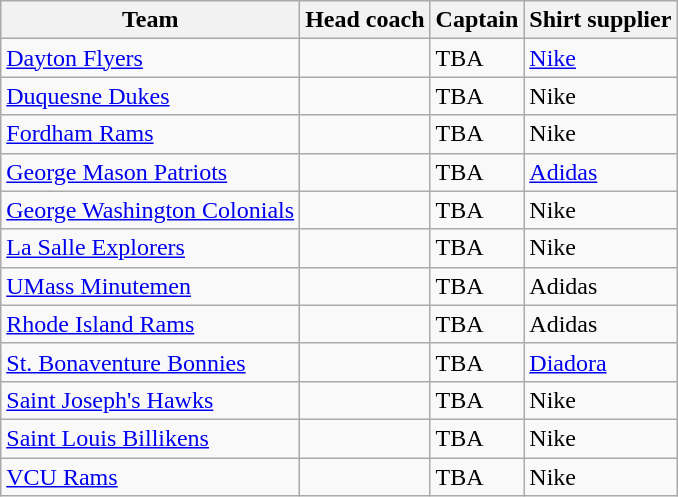<table class="wikitable sortable" style="text-align: left;">
<tr>
<th>Team</th>
<th>Head coach</th>
<th>Captain</th>
<th>Shirt supplier</th>
</tr>
<tr>
<td><a href='#'>Dayton Flyers</a></td>
<td> </td>
<td>TBA</td>
<td> <a href='#'>Nike</a></td>
</tr>
<tr>
<td><a href='#'>Duquesne Dukes</a></td>
<td> </td>
<td>TBA</td>
<td> Nike</td>
</tr>
<tr>
<td><a href='#'>Fordham Rams</a></td>
<td> </td>
<td>TBA</td>
<td> Nike</td>
</tr>
<tr>
<td><a href='#'>George Mason Patriots</a></td>
<td> </td>
<td>TBA</td>
<td> <a href='#'>Adidas</a></td>
</tr>
<tr>
<td><a href='#'>George Washington Colonials</a></td>
<td> </td>
<td>TBA</td>
<td> Nike</td>
</tr>
<tr>
<td><a href='#'>La Salle Explorers</a></td>
<td> </td>
<td>TBA</td>
<td> Nike</td>
</tr>
<tr>
<td><a href='#'>UMass Minutemen</a></td>
<td> </td>
<td>TBA</td>
<td> Adidas</td>
</tr>
<tr>
<td><a href='#'>Rhode Island Rams</a></td>
<td> </td>
<td>TBA</td>
<td> Adidas</td>
</tr>
<tr>
<td><a href='#'>St. Bonaventure Bonnies</a></td>
<td> </td>
<td>TBA</td>
<td> <a href='#'>Diadora</a></td>
</tr>
<tr>
<td><a href='#'>Saint Joseph's Hawks</a></td>
<td> </td>
<td>TBA</td>
<td> Nike</td>
</tr>
<tr>
<td><a href='#'>Saint Louis Billikens</a></td>
<td> </td>
<td>TBA</td>
<td> Nike</td>
</tr>
<tr>
<td><a href='#'>VCU Rams</a></td>
<td> </td>
<td>TBA</td>
<td> Nike</td>
</tr>
</table>
